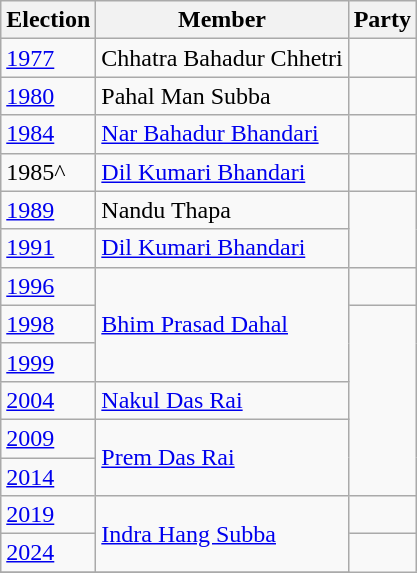<table class="wikitable">
<tr>
<th>Election</th>
<th>Member</th>
<th colspan="2">Party</th>
</tr>
<tr>
<td><a href='#'>1977</a></td>
<td>Chhatra Bahadur Chhetri</td>
<td></td>
</tr>
<tr>
<td><a href='#'>1980</a></td>
<td>Pahal Man Subba</td>
<td></td>
</tr>
<tr>
<td><a href='#'>1984</a></td>
<td><a href='#'>Nar Bahadur Bhandari</a></td>
<td></td>
</tr>
<tr>
<td>1985^</td>
<td><a href='#'>Dil Kumari Bhandari</a></td>
<td></td>
</tr>
<tr>
<td><a href='#'>1989</a></td>
<td>Nandu Thapa</td>
</tr>
<tr>
<td><a href='#'>1991</a></td>
<td><a href='#'>Dil Kumari Bhandari</a></td>
</tr>
<tr>
<td><a href='#'>1996</a></td>
<td rowspan=3><a href='#'>Bhim Prasad Dahal</a></td>
<td></td>
</tr>
<tr>
<td><a href='#'>1998</a></td>
</tr>
<tr>
<td><a href='#'>1999</a></td>
</tr>
<tr>
<td><a href='#'>2004</a></td>
<td><a href='#'>Nakul Das Rai</a></td>
</tr>
<tr>
<td><a href='#'>2009</a></td>
<td rowspan=2><a href='#'>Prem Das Rai</a></td>
</tr>
<tr>
<td><a href='#'>2014</a></td>
</tr>
<tr>
<td><a href='#'>2019</a></td>
<td rowspan=2><a href='#'>Indra Hang Subba</a></td>
<td></td>
</tr>
<tr>
<td><a href='#'>2024</a></td>
</tr>
<tr>
</tr>
</table>
